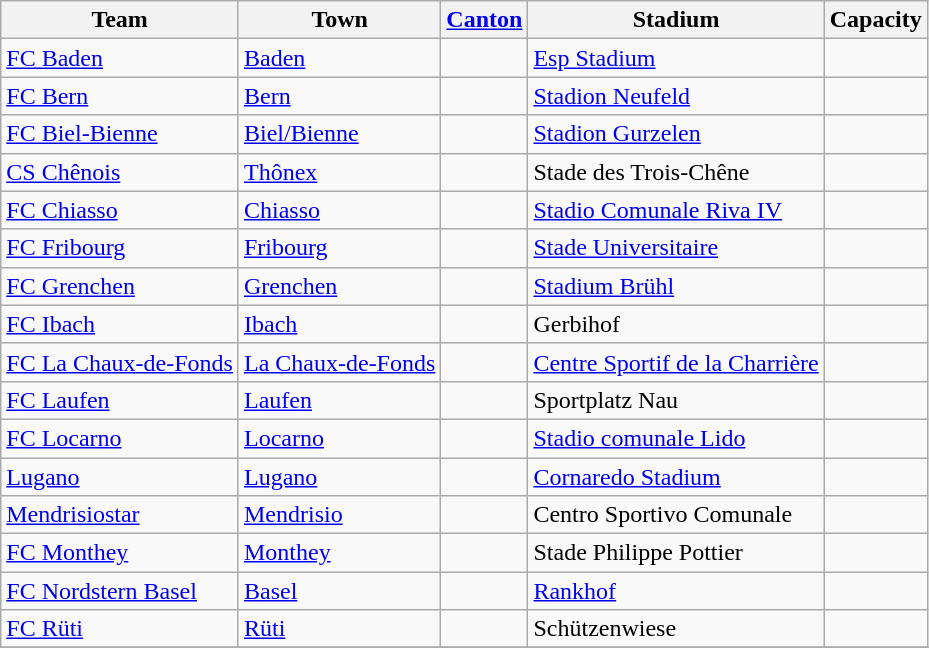<table class="wikitable sortable" style="text-align: left;">
<tr>
<th>Team</th>
<th>Town</th>
<th><a href='#'>Canton</a></th>
<th>Stadium</th>
<th>Capacity</th>
</tr>
<tr>
<td><a href='#'>FC Baden</a></td>
<td><a href='#'>Baden</a></td>
<td></td>
<td><a href='#'>Esp Stadium</a></td>
<td></td>
</tr>
<tr>
<td><a href='#'>FC Bern</a></td>
<td><a href='#'>Bern</a></td>
<td></td>
<td><a href='#'>Stadion Neufeld</a></td>
<td></td>
</tr>
<tr>
<td><a href='#'>FC Biel-Bienne</a></td>
<td><a href='#'>Biel/Bienne</a></td>
<td></td>
<td><a href='#'>Stadion Gurzelen</a></td>
<td></td>
</tr>
<tr>
<td><a href='#'>CS Chênois</a></td>
<td><a href='#'>Thônex</a></td>
<td></td>
<td>Stade des Trois-Chêne</td>
<td></td>
</tr>
<tr>
<td><a href='#'>FC Chiasso</a></td>
<td><a href='#'>Chiasso</a></td>
<td></td>
<td><a href='#'>Stadio Comunale Riva IV</a></td>
<td></td>
</tr>
<tr>
<td><a href='#'>FC Fribourg</a></td>
<td><a href='#'>Fribourg</a></td>
<td></td>
<td><a href='#'>Stade Universitaire</a></td>
<td></td>
</tr>
<tr>
<td><a href='#'>FC Grenchen</a></td>
<td><a href='#'>Grenchen</a></td>
<td></td>
<td><a href='#'>Stadium Brühl</a></td>
<td></td>
</tr>
<tr>
<td><a href='#'>FC Ibach</a></td>
<td><a href='#'>Ibach</a></td>
<td></td>
<td>Gerbihof</td>
<td></td>
</tr>
<tr>
<td><a href='#'>FC La Chaux-de-Fonds</a></td>
<td><a href='#'>La Chaux-de-Fonds</a></td>
<td></td>
<td><a href='#'>Centre Sportif de la Charrière</a></td>
<td></td>
</tr>
<tr>
<td><a href='#'>FC Laufen</a></td>
<td><a href='#'>Laufen</a></td>
<td></td>
<td>Sportplatz Nau</td>
<td></td>
</tr>
<tr>
<td><a href='#'>FC Locarno</a></td>
<td><a href='#'>Locarno</a></td>
<td></td>
<td><a href='#'>Stadio comunale Lido</a></td>
<td></td>
</tr>
<tr>
<td><a href='#'>Lugano</a></td>
<td><a href='#'>Lugano</a></td>
<td></td>
<td><a href='#'>Cornaredo Stadium</a></td>
<td></td>
</tr>
<tr>
<td><a href='#'>Mendrisiostar</a></td>
<td><a href='#'>Mendrisio</a></td>
<td></td>
<td>Centro Sportivo Comunale</td>
<td></td>
</tr>
<tr>
<td><a href='#'>FC Monthey</a></td>
<td><a href='#'>Monthey</a></td>
<td></td>
<td>Stade Philippe Pottier</td>
<td></td>
</tr>
<tr>
<td><a href='#'>FC Nordstern Basel</a></td>
<td><a href='#'>Basel</a></td>
<td></td>
<td><a href='#'>Rankhof</a></td>
<td></td>
</tr>
<tr>
<td><a href='#'>FC Rüti</a></td>
<td><a href='#'>Rüti</a></td>
<td></td>
<td>Schützenwiese</td>
<td></td>
</tr>
<tr>
</tr>
</table>
